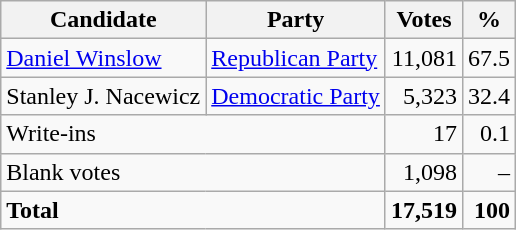<table class=wikitable style=text-align:right>
<tr>
<th>Candidate</th>
<th>Party</th>
<th>Votes</th>
<th>%</th>
</tr>
<tr>
<td align=left><a href='#'>Daniel Winslow</a></td>
<td align=left><a href='#'>Republican Party</a></td>
<td>11,081</td>
<td>67.5</td>
</tr>
<tr>
<td align=left>Stanley J. Nacewicz</td>
<td align=left><a href='#'>Democratic Party</a></td>
<td>5,323</td>
<td>32.4</td>
</tr>
<tr>
<td align=left colspan=2>Write-ins</td>
<td>17</td>
<td>0.1</td>
</tr>
<tr>
<td align=left colspan=2>Blank votes</td>
<td>1,098</td>
<td>–</td>
</tr>
<tr>
<td align=left colspan=2><strong>Total</strong></td>
<td><strong>17,519</strong></td>
<td><strong>100</strong></td>
</tr>
</table>
